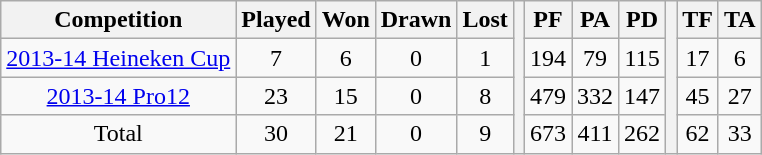<table class="wikitable">
<tr>
<th>Competition</th>
<th>Played</th>
<th>Won</th>
<th>Drawn</th>
<th>Lost</th>
<th rowspan="4"></th>
<th>PF</th>
<th>PA</th>
<th>PD</th>
<th rowspan="4"></th>
<th>TF</th>
<th>TA</th>
</tr>
<tr align=center>
<td><a href='#'>2013-14 Heineken Cup</a></td>
<td>7</td>
<td>6</td>
<td>0</td>
<td>1</td>
<td>194</td>
<td>79</td>
<td>115</td>
<td>17</td>
<td>6</td>
</tr>
<tr align=center>
<td><a href='#'>2013-14 Pro12</a></td>
<td>23</td>
<td>15</td>
<td>0</td>
<td>8</td>
<td>479</td>
<td>332</td>
<td>147</td>
<td>45</td>
<td>27</td>
</tr>
<tr align=center>
<td>Total</td>
<td>30</td>
<td>21</td>
<td>0</td>
<td>9</td>
<td>673</td>
<td>411</td>
<td>262</td>
<td>62</td>
<td>33</td>
</tr>
</table>
